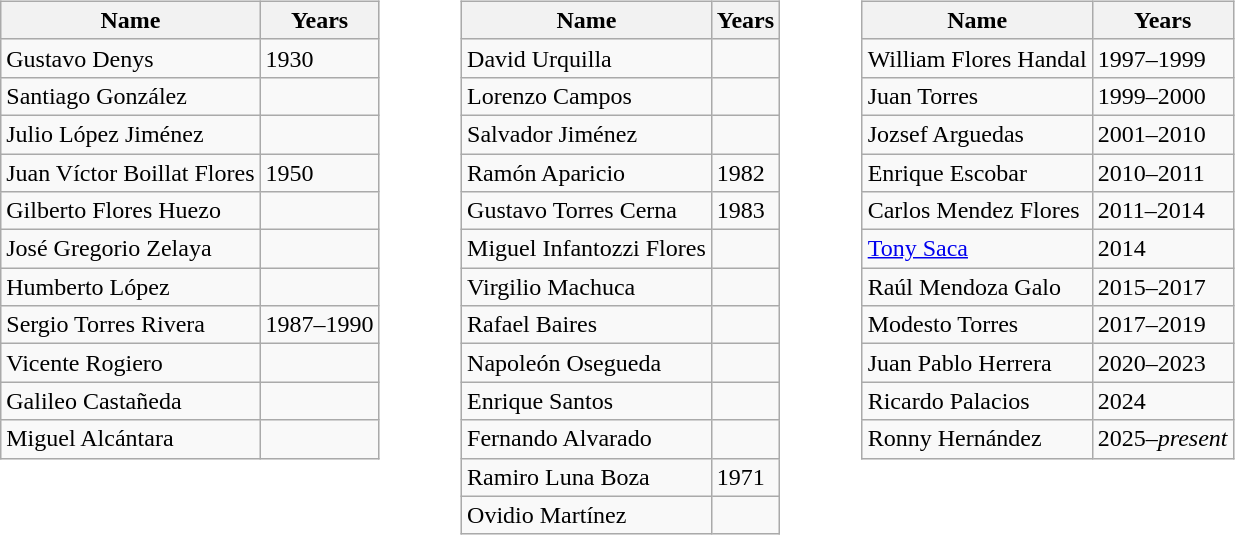<table>
<tr>
<td width="5"> </td>
<td valign="top"><br><table class="wikitable" style="text-align: center">
<tr>
<th>Name</th>
<th>Years</th>
</tr>
<tr>
<td align=left>  Gustavo Denys</td>
<td align=left>1930</td>
</tr>
<tr>
<td align=left> Santiago González</td>
<td align=left></td>
</tr>
<tr>
<td align=left> Julio López Jiménez</td>
<td align=left></td>
</tr>
<tr>
<td align=left> Juan Víctor Boillat Flores</td>
<td align=left>1950</td>
</tr>
<tr>
<td align=left> Gilberto Flores Huezo</td>
<td align=left></td>
</tr>
<tr>
<td align=left> José Gregorio Zelaya</td>
<td align=left></td>
</tr>
<tr>
<td align=left> Humberto López</td>
<td align=left></td>
</tr>
<tr>
<td align=left> Sergio Torres Rivera</td>
<td align=left>1987–1990</td>
</tr>
<tr>
<td align=left> Vicente Rogiero</td>
<td align=left></td>
</tr>
<tr>
<td align=left> Galileo Castañeda</td>
<td align=left></td>
</tr>
<tr>
<td align=left> Miguel Alcántara</td>
<td align=left></td>
</tr>
</table>
</td>
<td width="30"> </td>
<td valign="top"><br><table class="wikitable" style="text-align: center">
<tr>
<th>Name</th>
<th>Years</th>
</tr>
<tr>
<td align=left> David Urquilla</td>
<td align=left></td>
</tr>
<tr>
<td align=left> Lorenzo Campos</td>
<td align=left></td>
</tr>
<tr>
<td align=left> Salvador Jiménez</td>
<td align=left></td>
</tr>
<tr>
<td align=left> Ramón Aparicio</td>
<td align=left>1982</td>
</tr>
<tr>
<td align=left> Gustavo Torres Cerna</td>
<td align=left>1983</td>
</tr>
<tr>
<td align=left> Miguel Infantozzi Flores</td>
<td align=left></td>
</tr>
<tr>
<td align=left> Virgilio Machuca</td>
<td align=left></td>
</tr>
<tr>
<td align=left> Rafael Baires</td>
<td align=left></td>
</tr>
<tr>
<td align=left> Napoleón Osegueda</td>
<td align=left></td>
</tr>
<tr>
<td align=left> Enrique Santos</td>
<td align=left></td>
</tr>
<tr>
<td align=left> Fernando Alvarado</td>
<td align=left></td>
</tr>
<tr>
<td align=left> Ramiro Luna Boza</td>
<td align=left>1971</td>
</tr>
<tr>
<td align=left> Ovidio Martínez</td>
<td align=left></td>
</tr>
</table>
</td>
<td width="30"> </td>
<td valign="top"><br><table class="wikitable" style="text-align: center">
<tr>
<th>Name</th>
<th>Years</th>
</tr>
<tr>
<td align=left> William Flores Handal</td>
<td align=left>1997–1999</td>
</tr>
<tr>
<td align=left> Juan Torres</td>
<td align=left>1999–2000</td>
</tr>
<tr>
<td align=left> Jozsef Arguedas</td>
<td align=left>2001–2010</td>
</tr>
<tr>
<td align=left> Enrique Escobar</td>
<td align=left>2010–2011</td>
</tr>
<tr>
<td align=left> Carlos Mendez Flores</td>
<td align=left>2011–2014</td>
</tr>
<tr>
<td align=left> <a href='#'>Tony Saca</a></td>
<td align=left>2014</td>
</tr>
<tr>
<td align=left> Raúl Mendoza Galo</td>
<td align=left>2015–2017</td>
</tr>
<tr>
<td align=left> Modesto Torres</td>
<td align=left>2017–2019</td>
</tr>
<tr>
<td align=left> Juan Pablo Herrera</td>
<td align=left>2020–2023</td>
</tr>
<tr>
<td align=left> Ricardo Palacios</td>
<td align=left>2024</td>
</tr>
<tr>
<td align=left> Ronny Hernández</td>
<td align=left>2025–<em>present</em></td>
</tr>
</table>
</td>
</tr>
</table>
